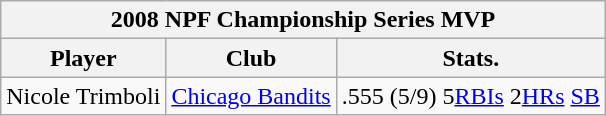<table class="wikitable">
<tr>
<th colspan=3>2008 NPF Championship Series MVP</th>
</tr>
<tr>
<th>Player</th>
<th>Club</th>
<th>Stats.</th>
</tr>
<tr>
<td>Nicole Trimboli</td>
<td><a href='#'>Chicago Bandits</a></td>
<td>.555 (5/9) 5<a href='#'>RBIs</a> 2<a href='#'>HRs</a> <a href='#'>SB</a></td>
</tr>
</table>
